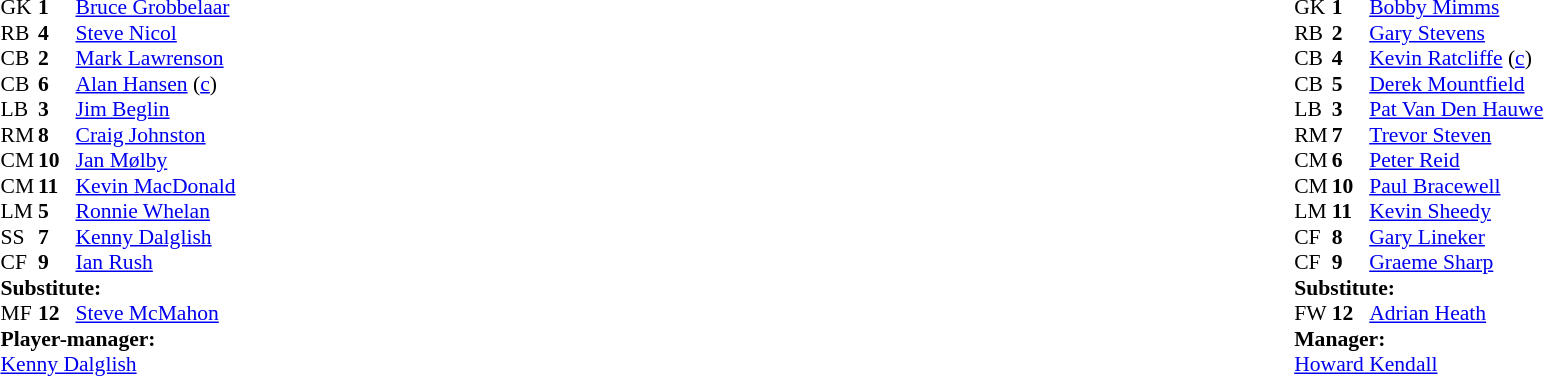<table width="100%">
<tr>
<td valign="top" width="50%"><br><table style="font-size: 90%" cellspacing="0" cellpadding="0">
<tr>
<td colspan="4"></td>
</tr>
<tr>
<th width="25"></th>
<th width="25"></th>
</tr>
<tr>
<td>GK</td>
<td><strong>1</strong></td>
<td> <a href='#'>Bruce Grobbelaar</a></td>
</tr>
<tr>
<td>RB</td>
<td><strong>4</strong></td>
<td> <a href='#'>Steve Nicol</a></td>
</tr>
<tr>
<td>CB</td>
<td><strong>2</strong></td>
<td> <a href='#'>Mark Lawrenson</a></td>
</tr>
<tr>
<td>CB</td>
<td><strong>6</strong></td>
<td> <a href='#'>Alan Hansen</a> (<a href='#'>c</a>)</td>
</tr>
<tr>
<td>LB</td>
<td><strong>3</strong></td>
<td> <a href='#'>Jim Beglin</a></td>
</tr>
<tr>
<td>RM</td>
<td><strong>8</strong></td>
<td> <a href='#'>Craig Johnston</a></td>
</tr>
<tr>
<td>CM</td>
<td><strong>10</strong></td>
<td> <a href='#'>Jan Mølby</a></td>
</tr>
<tr>
<td>CM</td>
<td><strong>11</strong></td>
<td> <a href='#'>Kevin MacDonald</a></td>
</tr>
<tr>
<td>LM</td>
<td><strong>5</strong></td>
<td> <a href='#'>Ronnie Whelan</a></td>
</tr>
<tr>
<td>SS</td>
<td><strong>7</strong></td>
<td> <a href='#'>Kenny Dalglish</a></td>
</tr>
<tr>
<td>CF</td>
<td><strong>9</strong></td>
<td> <a href='#'>Ian Rush</a></td>
</tr>
<tr>
<td colspan=4><strong>Substitute:</strong></td>
</tr>
<tr>
<td>MF</td>
<td><strong>12</strong></td>
<td> <a href='#'>Steve McMahon</a></td>
</tr>
<tr>
<td colspan=4><strong>Player-manager:</strong></td>
</tr>
<tr>
<td colspan="4"> <a href='#'>Kenny Dalglish</a></td>
</tr>
</table>
</td>
<td valign="top"></td>
<td valign="top" width="50%"><br><table style="font-size: 90%" cellspacing="0" cellpadding="0" align="center">
<tr>
<td colspan="4"></td>
</tr>
<tr>
<th width="25"></th>
<th width="25"></th>
</tr>
<tr>
<td>GK</td>
<td><strong>1</strong></td>
<td> <a href='#'>Bobby Mimms</a></td>
</tr>
<tr>
<td>RB</td>
<td><strong>2</strong></td>
<td> <a href='#'>Gary Stevens</a></td>
<td></td>
<td></td>
</tr>
<tr>
<td>CB</td>
<td><strong>4</strong></td>
<td> <a href='#'>Kevin Ratcliffe</a> (<a href='#'>c</a>)</td>
</tr>
<tr>
<td>CB</td>
<td><strong>5</strong></td>
<td> <a href='#'>Derek Mountfield</a></td>
</tr>
<tr>
<td>LB</td>
<td><strong>3</strong></td>
<td> <a href='#'>Pat Van Den Hauwe</a></td>
</tr>
<tr>
<td>RM</td>
<td><strong>7</strong></td>
<td> <a href='#'>Trevor Steven</a></td>
</tr>
<tr>
<td>CM</td>
<td><strong>6</strong></td>
<td> <a href='#'>Peter Reid</a></td>
</tr>
<tr>
<td>CM</td>
<td><strong>10</strong></td>
<td> <a href='#'>Paul Bracewell</a></td>
</tr>
<tr>
<td>LM</td>
<td><strong>11</strong></td>
<td> <a href='#'>Kevin Sheedy</a></td>
</tr>
<tr>
<td>CF</td>
<td><strong>8</strong></td>
<td> <a href='#'>Gary Lineker</a></td>
</tr>
<tr>
<td>CF</td>
<td><strong>9</strong></td>
<td> <a href='#'>Graeme Sharp</a></td>
</tr>
<tr>
<td colspan=4><strong>Substitute:</strong></td>
</tr>
<tr>
<td>FW</td>
<td><strong>12</strong></td>
<td> <a href='#'>Adrian Heath</a></td>
<td></td>
<td></td>
</tr>
<tr>
<td colspan=4><strong>Manager:</strong></td>
</tr>
<tr>
<td colspan="4"> <a href='#'>Howard Kendall</a></td>
</tr>
</table>
</td>
</tr>
</table>
